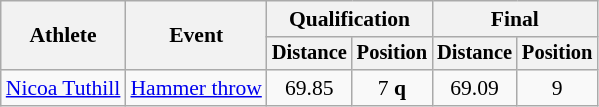<table class="wikitable" style="font-size:90%">
<tr>
<th rowspan="2">Athlete</th>
<th rowspan="2">Event</th>
<th colspan="2">Qualification</th>
<th colspan="2">Final</th>
</tr>
<tr style="font-size:95%">
<th>Distance</th>
<th>Position</th>
<th>Distance</th>
<th>Position</th>
</tr>
<tr align="center">
<td align="left"><a href='#'>Nicoa Tuthill</a></td>
<td align="left"><a href='#'>Hammer throw</a></td>
<td>69.85</td>
<td>7 <strong>q</strong></td>
<td>69.09</td>
<td>9</td>
</tr>
</table>
